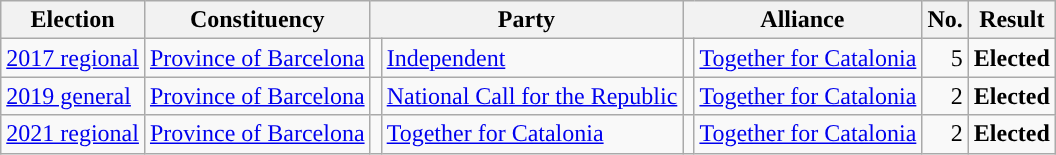<table class="wikitable" style="text-align:left;">
<tr>
<th scope=col>Election</th>
<th scope=col>Constituency</th>
<th scope=col colspan="2">Party</th>
<th scope=col colspan="2">Alliance</th>
<th scope=col>No.</th>
<th scope=col>Result</th>
</tr>
<tr>
<td><a href='#'>2017 regional</a></td>
<td><a href='#'>Province of Barcelona</a></td>
<td style="background:"></td>
<td><a href='#'>Independent</a></td>
<td style="background:"></td>
<td><a href='#'>Together for Catalonia</a></td>
<td align=right>5</td>
<td><strong>Elected</strong></td>
</tr>
<tr>
<td><a href='#'>2019 general</a></td>
<td><a href='#'>Province of Barcelona</a></td>
<td style="background:"></td>
<td><a href='#'>National Call for the Republic</a></td>
<td style="background:"></td>
<td><a href='#'>Together for Catalonia</a></td>
<td align=right>2</td>
<td><strong>Elected</strong></td>
</tr>
<tr>
<td><a href='#'>2021 regional</a></td>
<td><a href='#'>Province of Barcelona</a></td>
<td style="background:"></td>
<td><a href='#'>Together for Catalonia</a></td>
<td style="background:"></td>
<td><a href='#'>Together for Catalonia</a></td>
<td align=right>2</td>
<td><strong>Elected</strong></td>
</tr>
</table>
